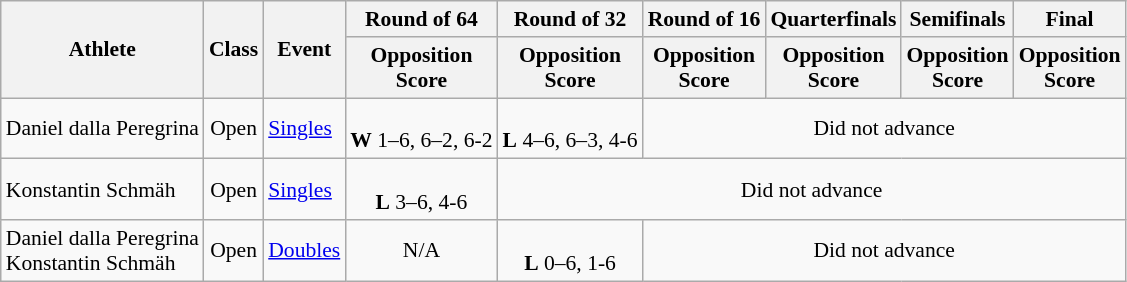<table class=wikitable style="font-size:90%">
<tr>
<th rowspan="2">Athlete</th>
<th rowspan="2">Class</th>
<th rowspan="2">Event</th>
<th>Round of 64</th>
<th>Round of 32</th>
<th>Round of 16</th>
<th>Quarterfinals</th>
<th>Semifinals</th>
<th>Final</th>
</tr>
<tr>
<th>Opposition<br>Score</th>
<th>Opposition<br>Score</th>
<th>Opposition<br>Score</th>
<th>Opposition<br>Score</th>
<th>Opposition<br>Score</th>
<th>Opposition<br>Score</th>
</tr>
<tr>
<td>Daniel dalla Peregrina</td>
<td align="center">Open</td>
<td><a href='#'>Singles</a></td>
<td align="center"><br><strong>W</strong> 1–6, 6–2, 6-2</td>
<td align="center"><br><strong>L</strong> 4–6, 6–3, 4-6</td>
<td align="center" colspan="4">Did not advance</td>
</tr>
<tr>
<td>Konstantin Schmäh</td>
<td align="center">Open</td>
<td><a href='#'>Singles</a></td>
<td align="center"><br><strong>L</strong> 3–6, 4-6</td>
<td align="center" colspan="5">Did not advance</td>
</tr>
<tr>
<td>Daniel dalla Peregrina<br>Konstantin Schmäh</td>
<td align="center">Open</td>
<td><a href='#'>Doubles</a></td>
<td align="center">N/A</td>
<td align="center"><br><strong>L</strong> 0–6, 1-6</td>
<td align="center" colspan="4">Did not advance</td>
</tr>
</table>
